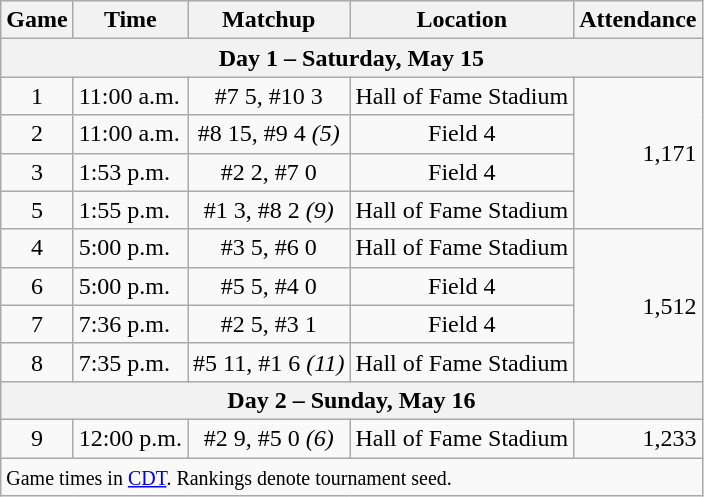<table class="wikitable">
<tr>
<th>Game</th>
<th>Time</th>
<th>Matchup</th>
<th>Location</th>
<th>Attendance</th>
</tr>
<tr>
<th colspan=5>Day 1 – Saturday, May 15</th>
</tr>
<tr>
<td style="text-align:center;">1</td>
<td>11:00 a.m.</td>
<td style="text-align:center;">#7 <strong></strong> 5, #10  3</td>
<td style="text-align:center;">Hall of Fame Stadium</td>
<td rowspan=4 style="text-align:right;">1,171</td>
</tr>
<tr>
<td style="text-align:center;">2</td>
<td>11:00 a.m.</td>
<td style="text-align:center;">#8 <strong></strong> 15, #9  4 <em>(5)</em></td>
<td style="text-align:center;">Field 4</td>
</tr>
<tr>
<td style="text-align:center;">3</td>
<td>1:53 p.m.</td>
<td style="text-align:center;">#2 <strong></strong> 2, #7  0</td>
<td style="text-align:center;">Field 4</td>
</tr>
<tr>
<td style="text-align:center;">5</td>
<td>1:55 p.m.</td>
<td style="text-align:center;">#1 <strong></strong> 3, #8  2 <em>(9)</em></td>
<td style="text-align:center;">Hall of Fame Stadium</td>
</tr>
<tr>
<td style="text-align:center;">4</td>
<td>5:00 p.m.</td>
<td style="text-align:center;">#3 <strong></strong> 5, #6  0</td>
<td style="text-align:center;">Hall of Fame Stadium</td>
<td rowspan=4 style="text-align:right;">1,512</td>
</tr>
<tr>
<td style="text-align:center;">6</td>
<td>5:00 p.m.</td>
<td style="text-align:center;">#5 <strong></strong> 5, #4  0</td>
<td style="text-align:center;">Field 4</td>
</tr>
<tr>
<td style="text-align:center;">7</td>
<td>7:36 p.m.</td>
<td style="text-align:center;">#2 <strong></strong> 5, #3  1</td>
<td style="text-align:center;">Field 4</td>
</tr>
<tr>
<td style="text-align:center;">8</td>
<td>7:35 p.m.</td>
<td style="text-align:center;">#5 <strong></strong> 11, #1  6 <em>(11)</em></td>
<td style="text-align:center;">Hall of Fame Stadium</td>
</tr>
<tr>
<th colspan=5>Day 2 – Sunday, May 16</th>
</tr>
<tr>
<td style="text-align:center;">9</td>
<td>12:00 p.m.</td>
<td style="text-align:center;">#2 <strong></strong> 9, #5  0 <em>(6)</em></td>
<td style="text-align:center;">Hall of Fame Stadium</td>
<td style="text-align:right;">1,233</td>
</tr>
<tr>
<td colspan=5><small>Game times in <a href='#'>CDT</a>. Rankings denote tournament seed.</small></td>
</tr>
</table>
